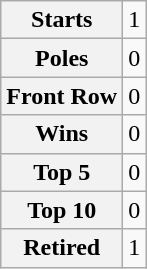<table class="wikitable" style="text-align:center">
<tr>
<th>Starts</th>
<td>1</td>
</tr>
<tr>
<th>Poles</th>
<td>0</td>
</tr>
<tr>
<th>Front Row</th>
<td>0</td>
</tr>
<tr>
<th>Wins</th>
<td>0</td>
</tr>
<tr>
<th>Top 5</th>
<td>0</td>
</tr>
<tr>
<th>Top 10</th>
<td>0</td>
</tr>
<tr>
<th>Retired</th>
<td>1</td>
</tr>
</table>
